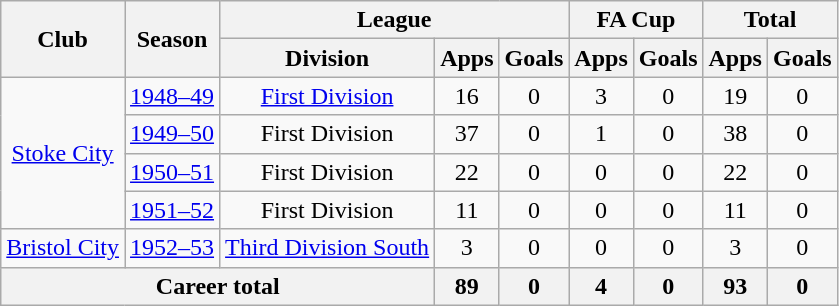<table class="wikitable" style="text-align: center;">
<tr>
<th rowspan="2">Club</th>
<th rowspan="2">Season</th>
<th colspan="3">League</th>
<th colspan="2">FA Cup</th>
<th colspan="2">Total</th>
</tr>
<tr>
<th>Division</th>
<th>Apps</th>
<th>Goals</th>
<th>Apps</th>
<th>Goals</th>
<th>Apps</th>
<th>Goals</th>
</tr>
<tr>
<td rowspan="4"><a href='#'>Stoke City</a></td>
<td><a href='#'>1948–49</a></td>
<td><a href='#'>First Division</a></td>
<td>16</td>
<td>0</td>
<td>3</td>
<td>0</td>
<td>19</td>
<td>0</td>
</tr>
<tr>
<td><a href='#'>1949–50</a></td>
<td>First Division</td>
<td>37</td>
<td>0</td>
<td>1</td>
<td>0</td>
<td>38</td>
<td>0</td>
</tr>
<tr>
<td><a href='#'>1950–51</a></td>
<td>First Division</td>
<td>22</td>
<td>0</td>
<td>0</td>
<td>0</td>
<td>22</td>
<td>0</td>
</tr>
<tr>
<td><a href='#'>1951–52</a></td>
<td>First Division</td>
<td>11</td>
<td>0</td>
<td>0</td>
<td>0</td>
<td>11</td>
<td>0</td>
</tr>
<tr>
<td><a href='#'>Bristol City</a></td>
<td><a href='#'>1952–53</a></td>
<td><a href='#'>Third Division South</a></td>
<td>3</td>
<td>0</td>
<td>0</td>
<td>0</td>
<td>3</td>
<td>0</td>
</tr>
<tr>
<th colspan="3">Career total</th>
<th>89</th>
<th>0</th>
<th>4</th>
<th>0</th>
<th>93</th>
<th>0</th>
</tr>
</table>
